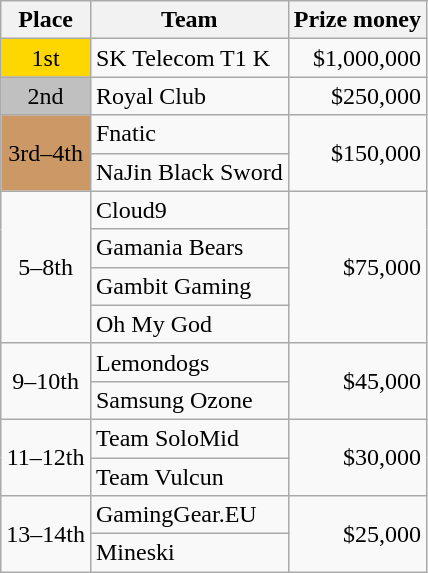<table class="wikitable" style="text-align:left">
<tr>
<th>Place</th>
<th>Team</th>
<th>Prize money</th>
</tr>
<tr>
<td style="text-align:center; background:gold;">1st</td>
<td> SK Telecom T1 K</td>
<td style="text-align:right">$1,000,000</td>
</tr>
<tr>
<td style="text-align:center; background:silver;">2nd</td>
<td> Royal Club</td>
<td style="text-align:right">$250,000</td>
</tr>
<tr>
<td rowspan="2" style="text-align:center; background:#c96;">3rd–4th</td>
<td> Fnatic</td>
<td rowspan="2" style="text-align:right">$150,000</td>
</tr>
<tr>
<td> NaJin Black Sword</td>
</tr>
<tr>
<td rowspan="4" style="text-align:center">5–8th</td>
<td> Cloud9</td>
<td rowspan="4" style="text-align:right">$75,000</td>
</tr>
<tr>
<td> Gamania Bears</td>
</tr>
<tr>
<td> Gambit Gaming</td>
</tr>
<tr>
<td> Oh My God</td>
</tr>
<tr>
<td rowspan="2" style="text-align:center">9–10th</td>
<td> Lemondogs</td>
<td rowspan="2" style="text-align:right">$45,000</td>
</tr>
<tr>
<td> Samsung Ozone</td>
</tr>
<tr>
<td rowspan="2" style="text-align:center">11–12th</td>
<td> Team SoloMid</td>
<td rowspan="2" style="text-align:right">$30,000</td>
</tr>
<tr>
<td> Team Vulcun</td>
</tr>
<tr>
<td rowspan="2" style="text-align:center">13–14th</td>
<td> GamingGear.EU</td>
<td rowspan="2" style="text-align:right">$25,000</td>
</tr>
<tr>
<td> Mineski</td>
</tr>
</table>
